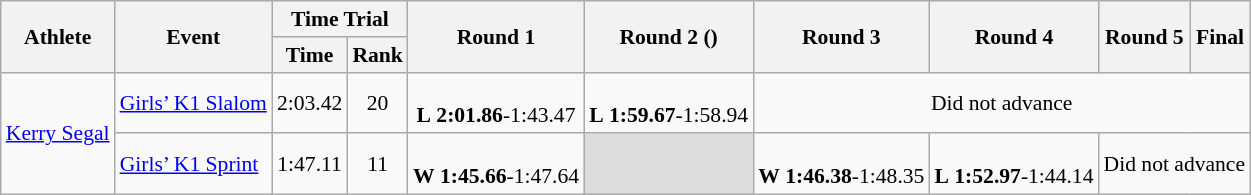<table class="wikitable" border="1" style="font-size:90%">
<tr>
<th rowspan=2>Athlete</th>
<th rowspan=2>Event</th>
<th colspan=2>Time Trial</th>
<th rowspan=2>Round 1</th>
<th rowspan=2>Round 2 ()</th>
<th rowspan=2>Round 3</th>
<th rowspan=2>Round 4</th>
<th rowspan=2>Round 5</th>
<th rowspan=2>Final</th>
</tr>
<tr>
<th>Time</th>
<th>Rank</th>
</tr>
<tr>
<td rowspan=2><a href='#'>Kerry Segal</a></td>
<td><a href='#'>Girls’ K1 Slalom</a></td>
<td align=center>2:03.42</td>
<td align=center>20</td>
<td align=center><br><strong>L</strong> <strong>2:01.86</strong>-1:43.47</td>
<td align=center><br><strong>L</strong> <strong>1:59.67</strong>-1:58.94</td>
<td align=center colspan=4>Did not advance</td>
</tr>
<tr>
<td><a href='#'>Girls’ K1 Sprint</a></td>
<td align=center>1:47.11</td>
<td align=center>11</td>
<td align=center><br><strong>W</strong> <strong>1:45.66</strong>-1:47.64</td>
<td bgcolor=#DCDCDC></td>
<td align=center><br><strong>W</strong> <strong>1:46.38</strong>-1:48.35</td>
<td align=center><br><strong>L</strong> <strong>1:52.97</strong>-1:44.14</td>
<td align=center colspan=2>Did not advance</td>
</tr>
</table>
